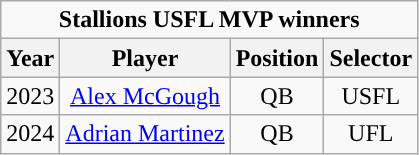<table class="wikitable" style="text-align:center">
<tr>
<td colspan="4" align="center"><strong>Stallions USFL MVP winners</strong></td>
</tr>
<tr>
<th>Year</th>
<th>Player</th>
<th>Position</th>
<th>Selector</th>
</tr>
<tr>
<td>2023</td>
<td><a href='#'>Alex McGough</a></td>
<td>QB</td>
<td>USFL</td>
</tr>
<tr>
<td>2024</td>
<td><a href='#'>Adrian Martinez</a></td>
<td>QB</td>
<td>UFL</td>
</tr>
</table>
